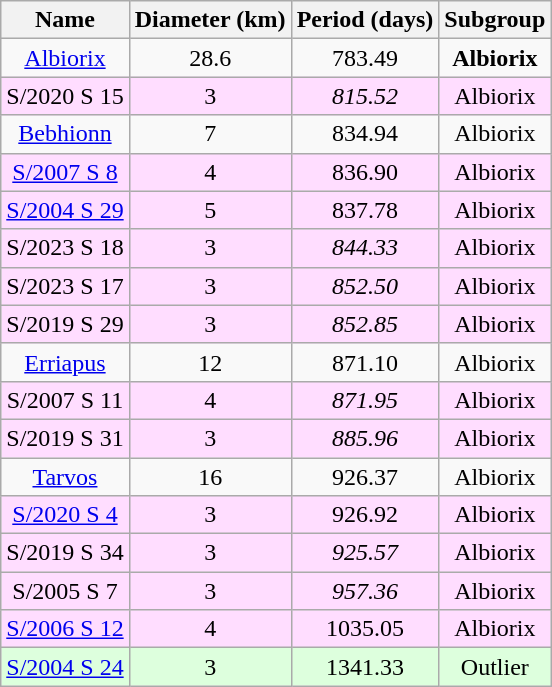<table class="wikitable sortable" style="text-align:center;">
<tr>
<th>Name</th>
<th>Diameter (km)</th>
<th>Period (days)</th>
<th>Subgroup</th>
</tr>
<tr id=Albiorix >
<td><a href='#'>Albiorix</a></td>
<td>28.6</td>
<td>783.49</td>
<td><strong>Albiorix</strong></td>
</tr>
<tr id=S/2020_S_15 bgcolor=#fdf>
<td>S/2020 S 15</td>
<td>3</td>
<td><em>815.52</em></td>
<td>Albiorix</td>
</tr>
<tr id=Bebhionn >
<td><a href='#'>Bebhionn</a></td>
<td>7</td>
<td>834.94</td>
<td>Albiorix</td>
</tr>
<tr id=S/2007_S_8 bgcolor=#fdf>
<td><a href='#'>S/2007 S 8</a></td>
<td>4</td>
<td>836.90</td>
<td>Albiorix</td>
</tr>
<tr id=S/2004_S_29 bgcolor=#fdf>
<td><a href='#'>S/2004 S 29</a></td>
<td>5</td>
<td>837.78</td>
<td>Albiorix</td>
</tr>
<tr id=S/2023_S_18 bgcolor=#fdf>
<td>S/2023 S 18</td>
<td>3</td>
<td><em>844.33</em></td>
<td>Albiorix</td>
</tr>
<tr id=S/2023_S_17 bgcolor=#fdf>
<td>S/2023 S 17</td>
<td>3</td>
<td><em>852.50</em></td>
<td>Albiorix</td>
</tr>
<tr id=S/2019_S_29 bgcolor=#fdf>
<td>S/2019 S 29</td>
<td>3</td>
<td><em>852.85</em></td>
<td>Albiorix</td>
</tr>
<tr id=Erriapus >
<td><a href='#'>Erriapus</a></td>
<td>12</td>
<td>871.10</td>
<td>Albiorix</td>
</tr>
<tr id=S/2007_S_11 bgcolor=#fdf>
<td>S/2007 S 11</td>
<td>4</td>
<td><em>871.95</em></td>
<td>Albiorix</td>
</tr>
<tr id=S/2019_S_31 bgcolor=#fdf>
<td>S/2019 S 31</td>
<td>3</td>
<td><em>885.96</em></td>
<td>Albiorix</td>
</tr>
<tr id=Tarvos >
<td><a href='#'>Tarvos</a></td>
<td>16</td>
<td>926.37</td>
<td>Albiorix</td>
</tr>
<tr id=S/2020_S_4 bgcolor=#fdf>
<td><a href='#'>S/2020 S 4</a></td>
<td>3</td>
<td>926.92</td>
<td>Albiorix</td>
</tr>
<tr id=S/2019_S_34 bgcolor=#fdf>
<td>S/2019 S 34</td>
<td>3</td>
<td><em>925.57</em></td>
<td>Albiorix</td>
</tr>
<tr id=S/2005_S_7 bgcolor=#fdf>
<td>S/2005 S 7</td>
<td>3</td>
<td><em>957.36</em></td>
<td>Albiorix</td>
</tr>
<tr id=S/2006_S_12 bgcolor=#fdf>
<td><a href='#'>S/2006 S 12</a></td>
<td>4</td>
<td>1035.05</td>
<td>Albiorix</td>
</tr>
<tr id=S/2004_S_24 bgcolor=#dfd>
<td><a href='#'>S/2004 S 24</a></td>
<td>3</td>
<td>1341.33</td>
<td>Outlier</td>
</tr>
</table>
